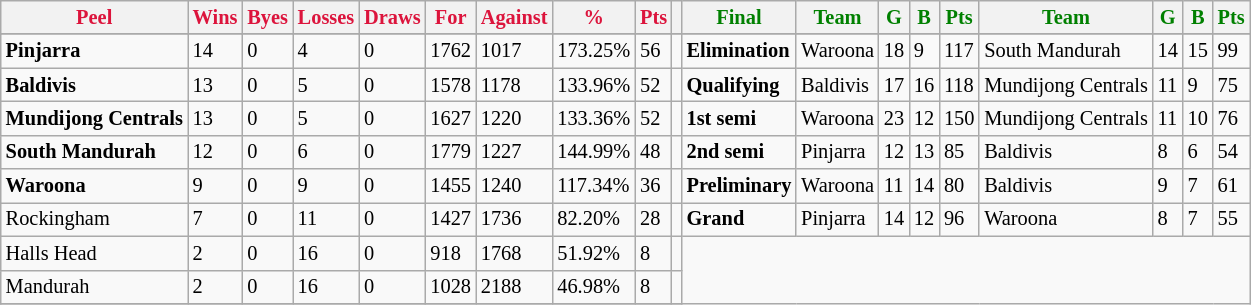<table style="font-size: 85%; text-align: left;" class="wikitable">
<tr>
<th style="color:crimson">Peel</th>
<th style="color:crimson">Wins</th>
<th style="color:crimson">Byes</th>
<th style="color:crimson">Losses</th>
<th style="color:crimson">Draws</th>
<th style="color:crimson">For</th>
<th style="color:crimson">Against</th>
<th style="color:crimson">%</th>
<th style="color:crimson">Pts</th>
<th></th>
<th style="color:green">Final</th>
<th style="color:green">Team</th>
<th style="color:green">G</th>
<th style="color:green">B</th>
<th style="color:green">Pts</th>
<th style="color:green">Team</th>
<th style="color:green">G</th>
<th style="color:green">B</th>
<th style="color:green">Pts</th>
</tr>
<tr>
</tr>
<tr>
</tr>
<tr>
<td><strong>	Pinjarra	</strong></td>
<td>14</td>
<td>0</td>
<td>4</td>
<td>0</td>
<td>1762</td>
<td>1017</td>
<td>173.25%</td>
<td>56</td>
<td></td>
<td><strong>Elimination</strong></td>
<td>Waroona</td>
<td>18</td>
<td>9</td>
<td>117</td>
<td>South Mandurah</td>
<td>14</td>
<td>15</td>
<td>99</td>
</tr>
<tr>
<td><strong>	Baldivis	</strong></td>
<td>13</td>
<td>0</td>
<td>5</td>
<td>0</td>
<td>1578</td>
<td>1178</td>
<td>133.96%</td>
<td>52</td>
<td></td>
<td><strong>Qualifying</strong></td>
<td>Baldivis</td>
<td>17</td>
<td>16</td>
<td>118</td>
<td>Mundijong Centrals</td>
<td>11</td>
<td>9</td>
<td>75</td>
</tr>
<tr>
<td><strong>	Mundijong Centrals	</strong></td>
<td>13</td>
<td>0</td>
<td>5</td>
<td>0</td>
<td>1627</td>
<td>1220</td>
<td>133.36%</td>
<td>52</td>
<td></td>
<td><strong>1st semi</strong></td>
<td>Waroona</td>
<td>23</td>
<td>12</td>
<td>150</td>
<td>Mundijong Centrals</td>
<td>11</td>
<td>10</td>
<td>76</td>
</tr>
<tr>
<td><strong>	South Mandurah	</strong></td>
<td>12</td>
<td>0</td>
<td>6</td>
<td>0</td>
<td>1779</td>
<td>1227</td>
<td>144.99%</td>
<td>48</td>
<td></td>
<td><strong>2nd semi</strong></td>
<td>Pinjarra</td>
<td>12</td>
<td>13</td>
<td>85</td>
<td>Baldivis</td>
<td>8</td>
<td>6</td>
<td>54</td>
</tr>
<tr>
<td><strong>	Waroona	</strong></td>
<td>9</td>
<td>0</td>
<td>9</td>
<td>0</td>
<td>1455</td>
<td>1240</td>
<td>117.34%</td>
<td>36</td>
<td></td>
<td><strong>Preliminary</strong></td>
<td>Waroona</td>
<td>11</td>
<td>14</td>
<td>80</td>
<td>Baldivis</td>
<td>9</td>
<td>7</td>
<td>61</td>
</tr>
<tr>
<td>Rockingham</td>
<td>7</td>
<td>0</td>
<td>11</td>
<td>0</td>
<td>1427</td>
<td>1736</td>
<td>82.20%</td>
<td>28</td>
<td></td>
<td><strong>Grand</strong></td>
<td>Pinjarra</td>
<td>14</td>
<td>12</td>
<td>96</td>
<td>Waroona</td>
<td>8</td>
<td>7</td>
<td>55</td>
</tr>
<tr>
<td>Halls Head</td>
<td>2</td>
<td>0</td>
<td>16</td>
<td>0</td>
<td>918</td>
<td>1768</td>
<td>51.92%</td>
<td>8</td>
<td></td>
</tr>
<tr>
<td>Mandurah</td>
<td>2</td>
<td>0</td>
<td>16</td>
<td>0</td>
<td>1028</td>
<td>2188</td>
<td>46.98%</td>
<td>8</td>
<td></td>
</tr>
<tr>
</tr>
</table>
